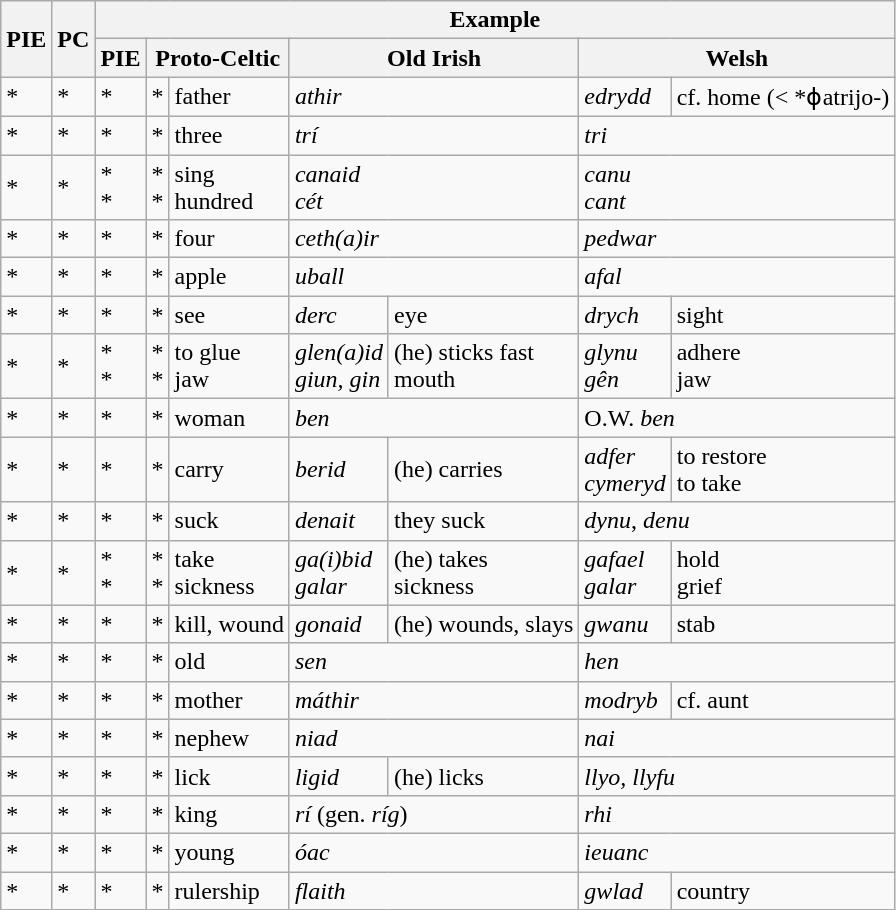<table class="wikitable">
<tr>
<th rowspan=2>PIE</th>
<th rowspan=2>PC</th>
<th colspan=7>Example</th>
</tr>
<tr>
<th>PIE</th>
<th colspan=2>Proto-Celtic</th>
<th colspan=2>Old Irish</th>
<th colspan=2>Welsh</th>
</tr>
<tr>
<td>*</td>
<td>*</td>
<td>*</td>
<td>*</td>
<td>father</td>
<td colspan=2><em>athir</em></td>
<td><em>edrydd</em></td>
<td>cf. home (< *ɸatrijo-)</td>
</tr>
<tr>
<td>*</td>
<td>*</td>
<td>*</td>
<td>*</td>
<td>three</td>
<td colspan=2><em>trí</em></td>
<td colspan=2><em>tri</em></td>
</tr>
<tr>
<td>*</td>
<td>*</td>
<td>*<br>*</td>
<td>*<br>*</td>
<td>sing<br>hundred</td>
<td colspan=2><em>canaid</em><br><em>cét</em> </td>
<td colspan=2><em>canu</em><br><em>cant</em></td>
</tr>
<tr>
<td>*</td>
<td>*</td>
<td>*</td>
<td>*</td>
<td>four</td>
<td colspan=2><em>ceth(a)ir</em></td>
<td colspan=2><em>pedwar</em></td>
</tr>
<tr>
<td>*</td>
<td>*</td>
<td>*</td>
<td>*</td>
<td>apple</td>
<td colspan=2><em>uball</em></td>
<td colspan=2><em>afal</em></td>
</tr>
<tr>
<td>*</td>
<td>*</td>
<td>*</td>
<td>*</td>
<td>see</td>
<td><em>derc</em></td>
<td>eye</td>
<td><em>drych</em></td>
<td>sight</td>
</tr>
<tr>
<td>*</td>
<td>*</td>
<td>*<br>*</td>
<td>*<br>*</td>
<td>to glue<br>jaw</td>
<td><em>glen(a)id</em><br><em>giun, gin</em></td>
<td>(he) sticks fast<br>mouth</td>
<td><em>glynu</em><br><em>gên</em></td>
<td>adhere<br>jaw</td>
</tr>
<tr>
<td>*</td>
<td>*</td>
<td>*</td>
<td>*</td>
<td>woman</td>
<td colspan=2><em>ben</em></td>
<td colspan=2>O.W. <em>ben</em></td>
</tr>
<tr>
<td>*</td>
<td>*</td>
<td>*</td>
<td>*</td>
<td>carry</td>
<td><em>berid</em></td>
<td>(he) carries</td>
<td><em>adfer</em><br><em>cymeryd</em></td>
<td>to restore<br>to take</td>
</tr>
<tr>
<td>*</td>
<td>*</td>
<td>*</td>
<td>*</td>
<td>suck</td>
<td><em>denait</em></td>
<td>they suck</td>
<td colspan=2><em>dynu</em>, <em>denu</em></td>
</tr>
<tr>
<td>*</td>
<td>*</td>
<td>*<br>*</td>
<td>*<br>*</td>
<td>take<br>sickness</td>
<td><em>ga(i)bid</em><br><em>galar</em></td>
<td>(he) takes<br>sickness</td>
<td><em>gafael</em><br><em>galar</em></td>
<td>hold<br>grief</td>
</tr>
<tr>
<td>*</td>
<td>*</td>
<td>*</td>
<td>*</td>
<td>kill, wound</td>
<td><em>gonaid</em></td>
<td>(he) wounds, slays</td>
<td><em>gwanu</em></td>
<td>stab</td>
</tr>
<tr>
<td>*</td>
<td>*</td>
<td>*</td>
<td>*</td>
<td>old</td>
<td colspan=2><em>sen</em></td>
<td colspan=2><em>hen</em></td>
</tr>
<tr>
<td>*</td>
<td>*</td>
<td>*</td>
<td>*</td>
<td>mother</td>
<td colspan=2><em>máthir</em></td>
<td><em>modryb</em></td>
<td>cf. aunt</td>
</tr>
<tr>
<td>*</td>
<td>*</td>
<td>*</td>
<td>*</td>
<td>nephew</td>
<td colspan=2><em>niad</em></td>
<td colspan=2><em>nai</em></td>
</tr>
<tr>
<td>*</td>
<td>*</td>
<td>*</td>
<td>*</td>
<td>lick</td>
<td><em>ligid</em></td>
<td>(he) licks</td>
<td colspan=2><em>llyo, llyfu</em></td>
</tr>
<tr>
<td>*</td>
<td>*</td>
<td>*</td>
<td>*</td>
<td>king</td>
<td colspan=2><em>rí</em> (gen. <em>ríg</em>)</td>
<td colspan=2><em>rhi</em></td>
</tr>
<tr>
<td>*</td>
<td>*</td>
<td>*</td>
<td>*</td>
<td>young</td>
<td colspan=2><em>óac</em></td>
<td colspan=2><em>ieuanc</em></td>
</tr>
<tr>
<td>*</td>
<td>*</td>
<td>*</td>
<td>*</td>
<td>rulership</td>
<td colspan=2><em>flaith</em></td>
<td><em>gwlad</em></td>
<td>country</td>
</tr>
</table>
